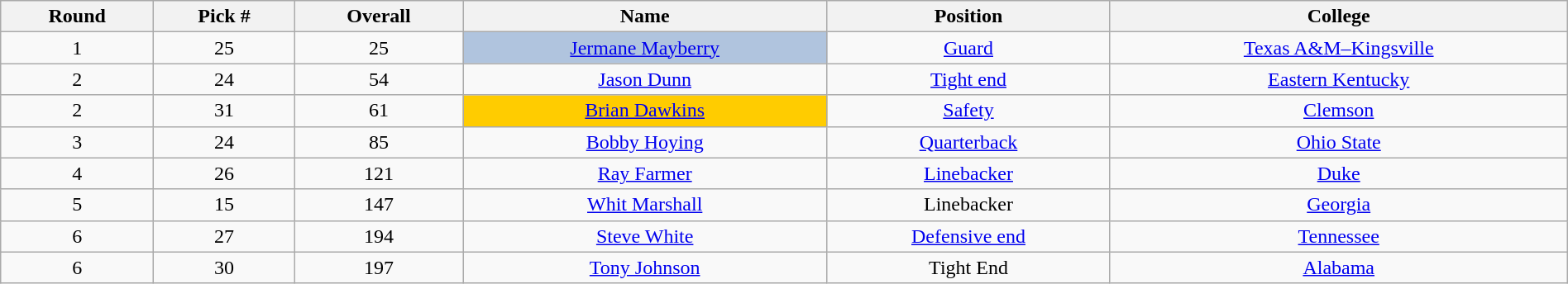<table class="wikitable sortable sortable" style="width: 100%; text-align:center">
<tr>
<th>Round</th>
<th>Pick #</th>
<th>Overall</th>
<th>Name</th>
<th>Position</th>
<th>College</th>
</tr>
<tr>
<td>1</td>
<td>25</td>
<td>25</td>
<td bgcolor=lightsteelblue><a href='#'>Jermane Mayberry</a></td>
<td><a href='#'>Guard</a></td>
<td><a href='#'>Texas A&M–Kingsville</a></td>
</tr>
<tr>
<td>2</td>
<td>24</td>
<td>54</td>
<td><a href='#'>Jason Dunn</a></td>
<td><a href='#'>Tight end</a></td>
<td><a href='#'>Eastern Kentucky</a></td>
</tr>
<tr>
<td>2</td>
<td>31</td>
<td>61</td>
<td bgcolor=#FFCC00><a href='#'>Brian Dawkins</a></td>
<td><a href='#'>Safety</a></td>
<td><a href='#'>Clemson</a></td>
</tr>
<tr>
<td>3</td>
<td>24</td>
<td>85</td>
<td><a href='#'>Bobby Hoying</a></td>
<td><a href='#'>Quarterback</a></td>
<td><a href='#'>Ohio State</a></td>
</tr>
<tr>
<td>4</td>
<td>26</td>
<td>121</td>
<td><a href='#'>Ray Farmer</a></td>
<td><a href='#'>Linebacker</a></td>
<td><a href='#'>Duke</a></td>
</tr>
<tr>
<td>5</td>
<td>15</td>
<td>147</td>
<td><a href='#'>Whit Marshall</a></td>
<td>Linebacker</td>
<td><a href='#'>Georgia</a></td>
</tr>
<tr>
<td>6</td>
<td>27</td>
<td>194</td>
<td><a href='#'>Steve White</a></td>
<td><a href='#'>Defensive end</a></td>
<td><a href='#'>Tennessee</a></td>
</tr>
<tr>
<td>6</td>
<td>30</td>
<td>197</td>
<td><a href='#'>Tony Johnson</a></td>
<td>Tight End</td>
<td><a href='#'>Alabama</a></td>
</tr>
</table>
